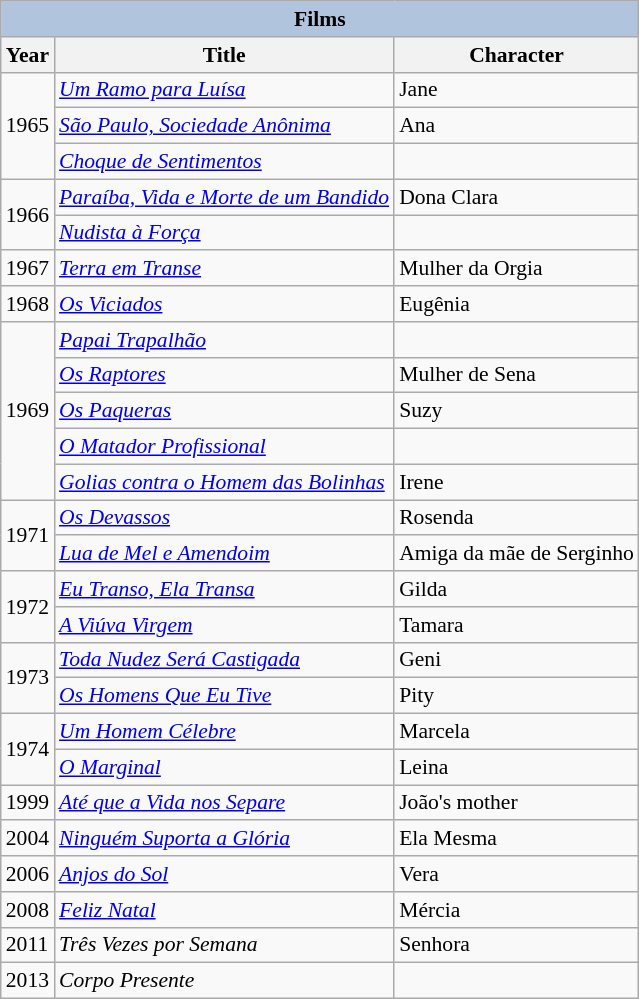<table class="wikitable" style="font-size: 90%;">
<tr>
<th colspan="5" style="background: LightSteelBlue;">Films</th>
</tr>
<tr>
<th>Year</th>
<th>Title</th>
<th>Character</th>
</tr>
<tr>
<td rowspan=3>1965</td>
<td><em><a href='#'>Um Ramo para Luísa</a></em></td>
<td>Jane</td>
</tr>
<tr>
<td><em><a href='#'>São Paulo, Sociedade Anônima</a></em></td>
<td>Ana</td>
</tr>
<tr>
<td><em><a href='#'>Choque de Sentimentos</a></em></td>
<td></td>
</tr>
<tr>
<td rowspan=2>1966</td>
<td><em><a href='#'>Paraíba, Vida e Morte de um Bandido</a></em></td>
<td>Dona Clara</td>
</tr>
<tr>
<td><em><a href='#'>Nudista à Força</a></em></td>
<td></td>
</tr>
<tr>
<td>1967</td>
<td><em><a href='#'>Terra em Transe</a></em></td>
<td>Mulher da Orgia</td>
</tr>
<tr>
<td>1968</td>
<td><em><a href='#'>Os Viciados</a></em></td>
<td>Eugênia</td>
</tr>
<tr>
<td rowspan=5>1969</td>
<td><em><a href='#'>Papai Trapalhão</a></em></td>
<td></td>
</tr>
<tr>
<td><em><a href='#'>Os Raptores</a></em></td>
<td>Mulher de Sena</td>
</tr>
<tr>
<td><em><a href='#'>Os Paqueras</a></em></td>
<td>Suzy</td>
</tr>
<tr>
<td><em><a href='#'>O Matador Profissional</a></em></td>
<td></td>
</tr>
<tr>
<td><em><a href='#'>Golias contra o Homem das Bolinhas</a></em></td>
<td>Irene</td>
</tr>
<tr>
<td rowspan=2>1971</td>
<td><em><a href='#'>Os Devassos</a></em></td>
<td>Rosenda</td>
</tr>
<tr>
<td><em><a href='#'>Lua de Mel e Amendoim</a></em></td>
<td>Amiga da mãe de Serginho</td>
</tr>
<tr>
<td rowspan=2>1972</td>
<td><em><a href='#'>Eu Transo, Ela Transa</a></em></td>
<td>Gilda</td>
</tr>
<tr>
<td><em><a href='#'>A Viúva Virgem</a></em></td>
<td>Tamara</td>
</tr>
<tr>
<td rowspan=2>1973</td>
<td><em><a href='#'>Toda Nudez Será Castigada</a></em></td>
<td>Geni</td>
</tr>
<tr>
<td><em><a href='#'>Os Homens Que Eu Tive</a></em></td>
<td>Pity</td>
</tr>
<tr>
<td rowspan=2>1974</td>
<td><em><a href='#'>Um Homem Célebre</a></em></td>
<td>Marcela</td>
</tr>
<tr>
<td><em><a href='#'>O Marginal</a></em></td>
<td>Leina</td>
</tr>
<tr>
<td>1999</td>
<td><em><a href='#'>Até que a Vida nos Separe</a></em></td>
<td>João's mother</td>
</tr>
<tr>
<td>2004</td>
<td><em><a href='#'>Ninguém Suporta a Glória</a></em></td>
<td>Ela Mesma</td>
</tr>
<tr>
<td>2006</td>
<td><em><a href='#'>Anjos do Sol</a></em></td>
<td>Vera</td>
</tr>
<tr>
<td>2008</td>
<td><em><a href='#'>Feliz Natal</a></em></td>
<td>Mércia</td>
</tr>
<tr>
<td>2011</td>
<td><em>Três Vezes por Semana</em></td>
<td>Senhora</td>
</tr>
<tr>
<td>2013</td>
<td><em>Corpo Presente</em></td>
<td></td>
</tr>
</table>
